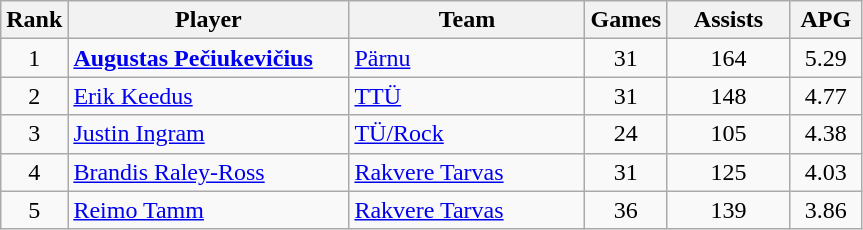<table class="wikitable sortable" style="text-align: center">
<tr>
<th>Rank</th>
<th width=180>Player</th>
<th width=150>Team</th>
<th>Games</th>
<th width=75>Assists</th>
<th width=40>APG</th>
</tr>
<tr>
<td>1</td>
<td align="left"> <strong><a href='#'>Augustas Pečiukevičius</a></strong></td>
<td align="left"><a href='#'>Pärnu</a></td>
<td>31</td>
<td>164</td>
<td>5.29</td>
</tr>
<tr>
<td>2</td>
<td align="left"> <a href='#'>Erik Keedus</a></td>
<td align="left"><a href='#'>TTÜ</a></td>
<td>31</td>
<td>148</td>
<td>4.77</td>
</tr>
<tr>
<td>3</td>
<td align="left"> <a href='#'>Justin Ingram</a></td>
<td align="left"><a href='#'>TÜ/Rock</a></td>
<td>24</td>
<td>105</td>
<td>4.38</td>
</tr>
<tr>
<td>4</td>
<td align="left"> <a href='#'>Brandis Raley-Ross</a></td>
<td align="left"><a href='#'>Rakvere Tarvas</a></td>
<td>31</td>
<td>125</td>
<td>4.03</td>
</tr>
<tr>
<td>5</td>
<td align="left"> <a href='#'>Reimo Tamm</a></td>
<td align="left"><a href='#'>Rakvere Tarvas</a></td>
<td>36</td>
<td>139</td>
<td>3.86</td>
</tr>
</table>
